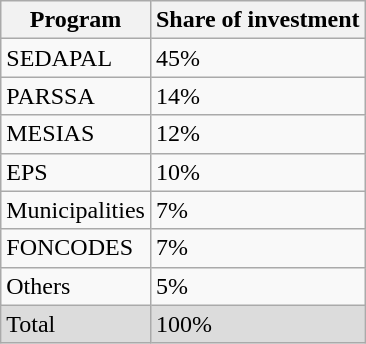<table class="wikitable">
<tr>
<th>Program</th>
<th>Share of investment</th>
</tr>
<tr>
<td>SEDAPAL</td>
<td>45%</td>
</tr>
<tr>
<td>PARSSA</td>
<td>14%</td>
</tr>
<tr>
<td>MESIAS</td>
<td>12%</td>
</tr>
<tr>
<td>EPS</td>
<td>10%</td>
</tr>
<tr>
<td>Municipalities</td>
<td>7%</td>
</tr>
<tr>
<td>FONCODES</td>
<td>7%</td>
</tr>
<tr>
<td>Others</td>
<td>5%</td>
</tr>
<tr style="background-color:#DCDCDC">
<td>Total</td>
<td>100%</td>
</tr>
</table>
